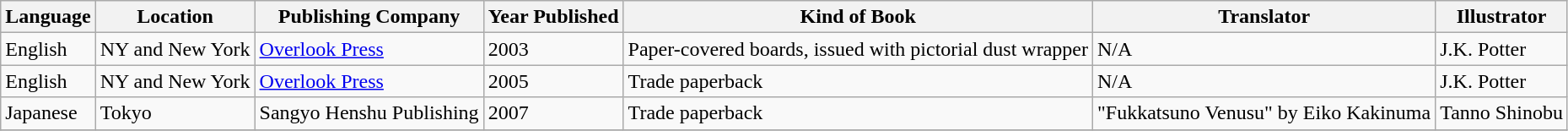<table class="wikitable">
<tr>
<th>Language</th>
<th>Location</th>
<th>Publishing Company</th>
<th>Year Published</th>
<th>Kind of Book</th>
<th>Translator</th>
<th>Illustrator</th>
</tr>
<tr>
<td>English</td>
<td>NY and New York</td>
<td><a href='#'>Overlook Press</a></td>
<td>2003</td>
<td>Paper-covered boards, issued with pictorial dust wrapper</td>
<td>N/A</td>
<td>J.K. Potter</td>
</tr>
<tr>
<td>English</td>
<td>NY and New York</td>
<td><a href='#'>Overlook Press</a></td>
<td>2005</td>
<td>Trade paperback</td>
<td>N/A</td>
<td>J.K. Potter</td>
</tr>
<tr>
<td>Japanese</td>
<td>Tokyo</td>
<td>Sangyo Henshu Publishing</td>
<td>2007</td>
<td>Trade paperback</td>
<td>"Fukkatsuno Venusu" by Eiko Kakinuma</td>
<td>Tanno Shinobu</td>
</tr>
<tr>
</tr>
</table>
